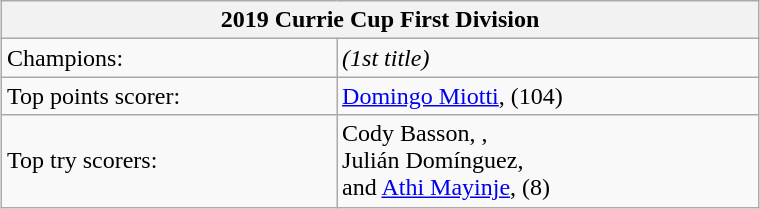<table class="wikitable" style="text-align:left; font-size:100%; width:40%; margin:1em auto 1em auto;">
<tr>
<th colspan=2>2019 Currie Cup First Division</th>
</tr>
<tr>
<td>Champions:</td>
<td> <em>(1st title)</em></td>
</tr>
<tr>
<td>Top points scorer:</td>
<td><a href='#'>Domingo Miotti</a>,  (104)</td>
</tr>
<tr>
<td>Top try scorers:</td>
<td>Cody Basson, , <br> Julián Domínguez,  <br> and <a href='#'>Athi Mayinje</a>,  (8)</td>
</tr>
</table>
